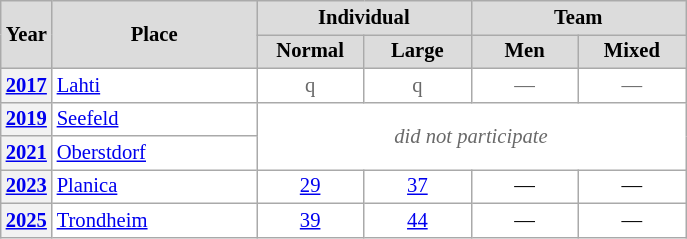<table class="wikitable plainrowheaders" style="background:#fff; font-size:86%; line-height:16px; border:gray solid 1px; border-collapse:collapse;">
<tr style="background:#ccc; text-align:center;">
<th scope="col" rowspan="2" style="background:#dcdcdc; width:25px;">Year</th>
<th scope="col" rowspan="2" style="background:#dcdcdc; width:130px;">Place</th>
<th scope="col" colspan="2" style="background:#dcdcdc; width:130px;">Individual</th>
<th scope="col" colspan="2" style="background:#dcdcdc; width:130px;">Team</th>
</tr>
<tr>
<th scope="col" style="background:#dcdcdc; width:65px;">Normal</th>
<th scope="col" style="background:#dcdcdc; width:65px;">Large</th>
<th scope="col" style="background:#dcdcdc; width:65px;">Men</th>
<th scope="col" style="background:#dcdcdc; width:65px;">Mixed</th>
</tr>
<tr>
<th scope=row align=center><a href='#'>2017</a></th>
<td> <a href='#'>Lahti</a></td>
<td align=center style=color:#696969>q</td>
<td align=center style=color:#696969>q</td>
<td align=center style=color:#696969>—</td>
<td align=center style=color:#696969>—</td>
</tr>
<tr>
<th scope=row align=center><a href='#'>2019</a></th>
<td> <a href='#'>Seefeld</a></td>
<td align=center style=color:#696969 rowspan=2 colspan=4><em>did not participate</em></td>
</tr>
<tr>
<th scope=row align=center><a href='#'>2021</a></th>
<td> <a href='#'>Oberstdorf</a></td>
</tr>
<tr>
<th scope=row align=center><a href='#'>2023</a></th>
<td> <a href='#'>Planica</a></td>
<td align=center><a href='#'>29</a></td>
<td align=center><a href='#'>37</a></td>
<td align=center>—</td>
<td align=center>—</td>
</tr>
<tr>
<th scope=row align=center><a href='#'>2025</a></th>
<td> <a href='#'>Trondheim</a></td>
<td align=center><a href='#'>39</a></td>
<td align=center><a href='#'>44</a></td>
<td align=center>—</td>
<td align=center>—</td>
</tr>
</table>
